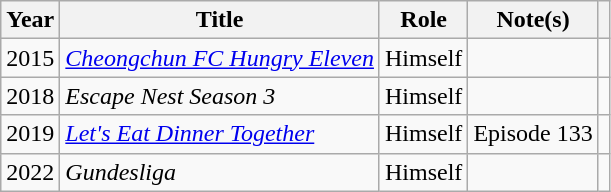<table class="wikitable sortable plainrowheaders">
<tr>
<th scope="col">Year</th>
<th scope="col">Title</th>
<th scope="col">Role</th>
<th scope="col" class="unsortable">Note(s)</th>
<th scope="col" class="unsortable"></th>
</tr>
<tr>
<td>2015</td>
<td><em><a href='#'>Cheongchun FC Hungry Eleven</a></em></td>
<td>Himself</td>
<td></td>
<td></td>
</tr>
<tr>
<td>2018</td>
<td><em>Escape Nest Season 3</em></td>
<td>Himself</td>
<td></td>
<td></td>
</tr>
<tr>
<td>2019</td>
<td><em><a href='#'>Let's Eat Dinner Together</a></em></td>
<td>Himself</td>
<td>Episode 133</td>
<td></td>
</tr>
<tr>
<td>2022</td>
<td><em>Gundesliga</em></td>
<td>Himself</td>
<td></td>
<td></td>
</tr>
</table>
